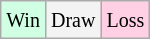<table class="wikitable">
<tr>
<td style="background-color: #d0ffe3;"><small>Win</small></td>
<td style="background-color: #f3f3f3;"><small>Draw</small></td>
<td style="background-color: #ffd0e3;"><small>Loss</small></td>
</tr>
</table>
